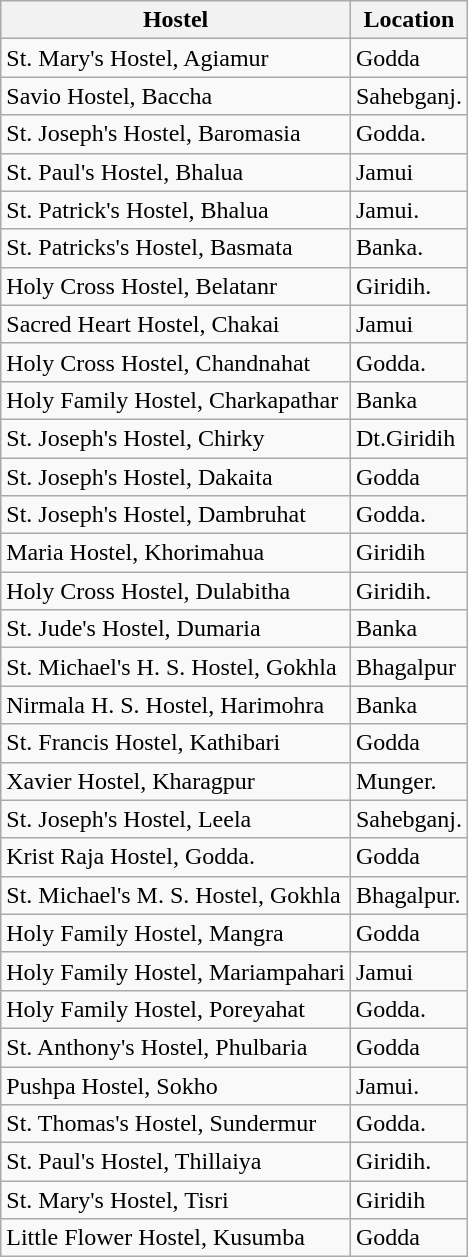<table class="wikitable">
<tr>
<th>Hostel</th>
<th>Location</th>
</tr>
<tr>
<td>St. Mary's Hostel, Agiamur</td>
<td>Godda</td>
</tr>
<tr>
<td>Savio Hostel, Baccha</td>
<td>Sahebganj.</td>
</tr>
<tr>
<td>St. Joseph's Hostel, Baromasia</td>
<td>Godda.</td>
</tr>
<tr>
<td>St. Paul's Hostel, Bhalua</td>
<td>Jamui</td>
</tr>
<tr>
<td>St. Patrick's Hostel, Bhalua</td>
<td>Jamui.</td>
</tr>
<tr>
<td>St. Patricks's Hostel, Basmata</td>
<td>Banka.</td>
</tr>
<tr>
<td>Holy Cross Hostel, Belatanr</td>
<td>Giridih.</td>
</tr>
<tr>
<td>Sacred Heart Hostel, Chakai</td>
<td>Jamui</td>
</tr>
<tr>
<td>Holy Cross Hostel, Chandnahat</td>
<td>Godda.</td>
</tr>
<tr>
<td>Holy Family Hostel, Charkapathar</td>
<td>Banka</td>
</tr>
<tr>
<td>St. Joseph's Hostel, Chirky</td>
<td>Dt.Giridih</td>
</tr>
<tr>
<td>St. Joseph's Hostel, Dakaita</td>
<td>Godda</td>
</tr>
<tr>
<td>St. Joseph's Hostel, Dambruhat</td>
<td>Godda.</td>
</tr>
<tr>
<td>Maria Hostel, Khorimahua</td>
<td>Giridih</td>
</tr>
<tr>
<td>Holy Cross Hostel, Dulabitha</td>
<td>Giridih.</td>
</tr>
<tr>
<td>St. Jude's Hostel, Dumaria</td>
<td>Banka</td>
</tr>
<tr>
<td>St. Michael's H. S. Hostel, Gokhla</td>
<td>Bhagalpur</td>
</tr>
<tr>
<td>Nirmala H. S. Hostel, Harimohra</td>
<td>Banka</td>
</tr>
<tr>
<td>St. Francis Hostel, Kathibari</td>
<td>Godda</td>
</tr>
<tr>
<td>Xavier Hostel, Kharagpur</td>
<td>Munger.</td>
</tr>
<tr>
<td>St. Joseph's Hostel, Leela</td>
<td>Sahebganj.</td>
</tr>
<tr>
<td>Krist Raja Hostel, Godda.</td>
<td>Godda</td>
</tr>
<tr>
<td>St. Michael's M. S. Hostel, Gokhla</td>
<td>Bhagalpur.</td>
</tr>
<tr>
<td>Holy Family Hostel, Mangra</td>
<td>Godda</td>
</tr>
<tr>
<td>Holy Family Hostel, Mariampahari</td>
<td>Jamui</td>
</tr>
<tr>
<td>Holy Family Hostel, Poreyahat</td>
<td>Godda.</td>
</tr>
<tr>
<td>St. Anthony's Hostel, Phulbaria</td>
<td>Godda</td>
</tr>
<tr>
<td>Pushpa Hostel, Sokho</td>
<td>Jamui.</td>
</tr>
<tr>
<td>St. Thomas's Hostel, Sundermur</td>
<td>Godda.</td>
</tr>
<tr>
<td>St. Paul's Hostel, Thillaiya</td>
<td>Giridih.</td>
</tr>
<tr>
<td>St. Mary's Hostel, Tisri</td>
<td>Giridih</td>
</tr>
<tr>
<td>Little Flower Hostel, Kusumba</td>
<td>Godda</td>
</tr>
</table>
